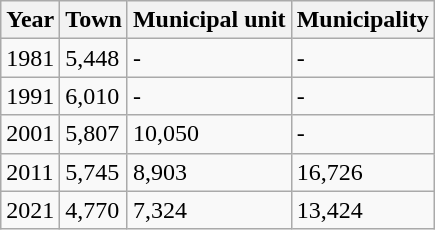<table class=wikitable>
<tr>
<th>Year</th>
<th>Town</th>
<th>Municipal unit</th>
<th>Municipality</th>
</tr>
<tr>
<td>1981</td>
<td>5,448</td>
<td>-</td>
<td>-</td>
</tr>
<tr>
<td>1991</td>
<td>6,010</td>
<td>-</td>
<td>-</td>
</tr>
<tr>
<td>2001</td>
<td>5,807</td>
<td>10,050</td>
<td>-</td>
</tr>
<tr>
<td>2011</td>
<td>5,745</td>
<td>8,903</td>
<td>16,726</td>
</tr>
<tr>
<td>2021</td>
<td>4,770</td>
<td>7,324</td>
<td>13,424</td>
</tr>
</table>
